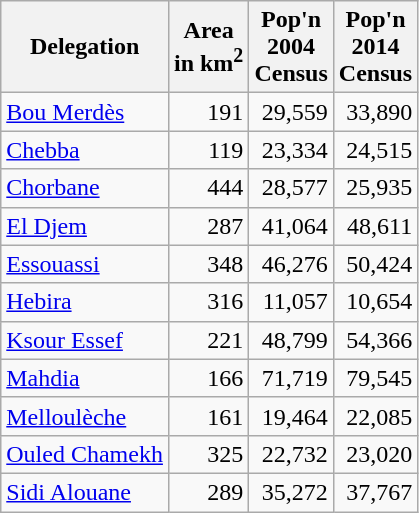<table class="wikitable">
<tr>
<th>Delegation</th>
<th>Area <br>in km<sup>2</sup></th>
<th>Pop'n <br>2004<br>Census</th>
<th>Pop'n <br>2014<br>Census</th>
</tr>
<tr>
<td><a href='#'>Bou Merdès</a></td>
<td align="right">191</td>
<td align="right">29,559</td>
<td align="right">33,890</td>
</tr>
<tr>
<td><a href='#'>Chebba</a></td>
<td align="right">119</td>
<td align="right">23,334</td>
<td align="right">24,515</td>
</tr>
<tr>
<td><a href='#'>Chorbane</a></td>
<td align="right">444</td>
<td align="right">28,577</td>
<td align="right">25,935</td>
</tr>
<tr>
<td><a href='#'>El Djem</a></td>
<td align="right">287</td>
<td align="right">41,064</td>
<td align="right">48,611</td>
</tr>
<tr>
<td><a href='#'>Essouassi</a></td>
<td align="right">348</td>
<td align="right">46,276</td>
<td align="right">50,424</td>
</tr>
<tr>
<td><a href='#'>Hebira</a></td>
<td align="right">316</td>
<td align="right">11,057</td>
<td align="right">10,654</td>
</tr>
<tr>
<td><a href='#'>Ksour Essef</a></td>
<td align="right">221</td>
<td align="right">48,799</td>
<td align="right">54,366</td>
</tr>
<tr>
<td><a href='#'>Mahdia</a></td>
<td align="right">166</td>
<td align="right">71,719</td>
<td align="right">79,545</td>
</tr>
<tr>
<td><a href='#'>Melloulèche</a></td>
<td align="right">161</td>
<td align="right">19,464</td>
<td align="right">22,085</td>
</tr>
<tr>
<td><a href='#'>Ouled Chamekh</a></td>
<td align="right">325</td>
<td align="right">22,732</td>
<td align="right">23,020</td>
</tr>
<tr>
<td><a href='#'>Sidi Alouane</a></td>
<td align="right">289</td>
<td align="right">35,272</td>
<td align="right">37,767</td>
</tr>
</table>
